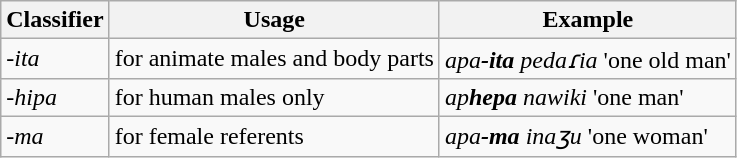<table class="wikitable">
<tr>
<th>Classifier</th>
<th>Usage</th>
<th>Example</th>
</tr>
<tr>
<td><em>-ita</em></td>
<td>for animate males and body parts</td>
<td><em>apa<strong>-ita</strong> pedaɾia</em> 'one old man'</td>
</tr>
<tr>
<td><em>-hipa</em></td>
<td>for human males only</td>
<td><em>ap<strong>hepa</strong> nawiki</em> 'one man'</td>
</tr>
<tr>
<td><em>-ma</em></td>
<td>for female referents</td>
<td><em>apa<strong>-ma</strong> inaʒu</em> 'one woman'</td>
</tr>
</table>
